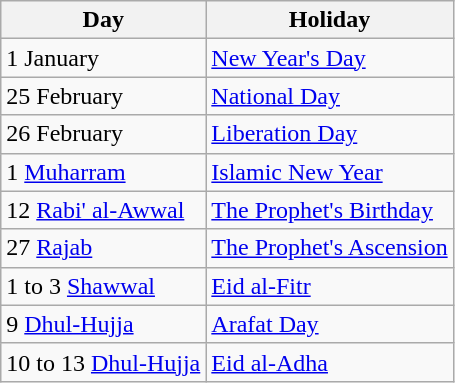<table class="wikitable" border="1">
<tr>
<th>Day</th>
<th>Holiday</th>
</tr>
<tr>
<td>1 January</td>
<td><a href='#'>New Year's Day</a></td>
</tr>
<tr>
<td>25 February</td>
<td><a href='#'>National Day</a></td>
</tr>
<tr>
<td>26 February</td>
<td><a href='#'>Liberation Day</a></td>
</tr>
<tr>
<td>1 <a href='#'>Muharram</a></td>
<td><a href='#'>Islamic New Year</a></td>
</tr>
<tr>
<td>12 <a href='#'>Rabi' al-Awwal</a></td>
<td><a href='#'>The Prophet's Birthday</a></td>
</tr>
<tr>
<td>27 <a href='#'>Rajab</a></td>
<td><a href='#'>The Prophet's Ascension</a></td>
</tr>
<tr>
<td>1 to 3 <a href='#'>Shawwal</a></td>
<td><a href='#'>Eid al-Fitr</a></td>
</tr>
<tr>
<td>9 <a href='#'>Dhul-Hujja</a></td>
<td><a href='#'>Arafat Day</a></td>
</tr>
<tr>
<td>10 to 13 <a href='#'>Dhul-Hujja</a></td>
<td><a href='#'>Eid al-Adha</a></td>
</tr>
</table>
